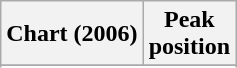<table class="wikitable sortable">
<tr>
<th align="left">Chart (2006)</th>
<th align="center">Peak<br>position</th>
</tr>
<tr>
</tr>
<tr>
</tr>
</table>
